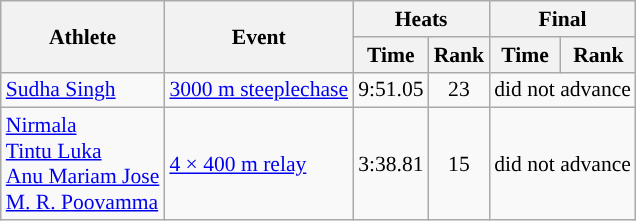<table class=wikitable style="font-size:90%;">
<tr>
<th rowspan=2>Athlete</th>
<th rowspan=2>Event</th>
<th colspan=2>Heats</th>
<th colspan=2>Final</th>
</tr>
<tr>
<th>Time</th>
<th>Rank</th>
<th>Time</th>
<th>Rank</th>
</tr>
<tr>
<td><a href='#'>Sudha Singh</a></td>
<td><a href='#'>3000 m steeplechase</a></td>
<td align="center">9:51.05</td>
<td align="center">23</td>
<td colspan=2>did not advance</td>
</tr>
<tr>
<td><a href='#'>Nirmala</a><br><a href='#'>Tintu Luka</a><br><a href='#'>Anu Mariam Jose</a><br><a href='#'>M. R. Poovamma</a></td>
<td><a href='#'>4 × 400 m relay</a></td>
<td align="center">3:38.81</td>
<td align="center">15</td>
<td colspan=2>did not advance</td>
</tr>
</table>
